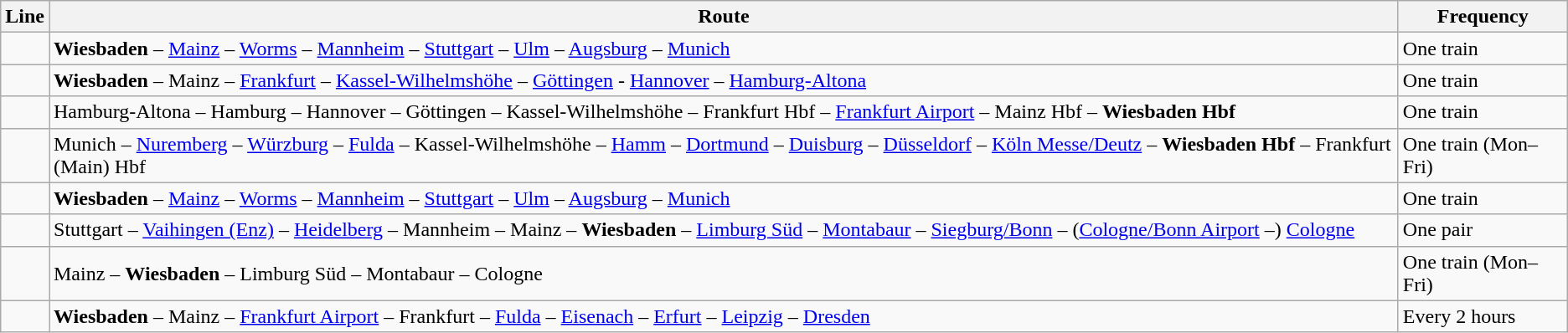<table class="wikitable">
<tr>
<th>Line</th>
<th>Route</th>
<th>Frequency</th>
</tr>
<tr>
<td></td>
<td><strong>Wiesbaden</strong> – <a href='#'>Mainz</a> – <a href='#'>Worms</a> – <a href='#'>Mannheim</a> – <a href='#'>Stuttgart</a> – <a href='#'>Ulm</a> – <a href='#'>Augsburg</a> – <a href='#'>Munich</a></td>
<td>One train</td>
</tr>
<tr>
<td></td>
<td><strong>Wiesbaden</strong> – Mainz – <a href='#'>Frankfurt</a> – <a href='#'>Kassel-Wilhelmshöhe</a> – <a href='#'>Göttingen</a> - <a href='#'>Hannover</a> – <a href='#'>Hamburg-Altona</a> </td>
<td>One train</td>
</tr>
<tr>
<td></td>
<td>Hamburg-Altona – Hamburg – Hannover – Göttingen – Kassel-Wilhelmshöhe – Frankfurt Hbf – <a href='#'>Frankfurt Airport</a> – Mainz Hbf – <strong>Wiesbaden Hbf</strong></td>
<td>One train</td>
</tr>
<tr>
<td></td>
<td>Munich – <a href='#'>Nuremberg</a> – <a href='#'>Würzburg</a> – <a href='#'>Fulda</a> – Kassel-Wilhelmshöhe – <a href='#'>Hamm</a> – <a href='#'>Dortmund</a> – <a href='#'>Duisburg</a> – <a href='#'>Düsseldorf</a> – <a href='#'>Köln Messe/Deutz</a> – <strong>Wiesbaden Hbf</strong> –  Frankfurt (Main) Hbf</td>
<td>One train (Mon–Fri)</td>
</tr>
<tr>
<td></td>
<td><strong>Wiesbaden</strong> – <a href='#'>Mainz</a> – <a href='#'>Worms</a> – <a href='#'>Mannheim</a> – <a href='#'>Stuttgart</a> – <a href='#'>Ulm</a> – <a href='#'>Augsburg</a> – <a href='#'>Munich</a></td>
<td>One train</td>
</tr>
<tr>
<td></td>
<td>Stuttgart – <a href='#'>Vaihingen (Enz)</a> – <a href='#'>Heidelberg</a> – Mannheim – Mainz – <strong>Wiesbaden</strong> – <a href='#'>Limburg Süd</a> – <a href='#'>Montabaur</a> – <a href='#'>Siegburg/Bonn</a> – (<a href='#'>Cologne/Bonn Airport</a> –) <a href='#'>Cologne</a></td>
<td>One pair</td>
</tr>
<tr>
<td></td>
<td>Mainz – <strong>Wiesbaden</strong> – Limburg Süd – Montabaur – Cologne</td>
<td>One train (Mon–Fri)</td>
</tr>
<tr>
<td></td>
<td><strong>Wiesbaden</strong> – Mainz – <a href='#'>Frankfurt Airport</a> – Frankfurt – <a href='#'>Fulda</a> – <a href='#'>Eisenach</a> – <a href='#'>Erfurt</a> – <a href='#'>Leipzig</a> – <a href='#'>Dresden</a></td>
<td>Every 2 hours</td>
</tr>
</table>
